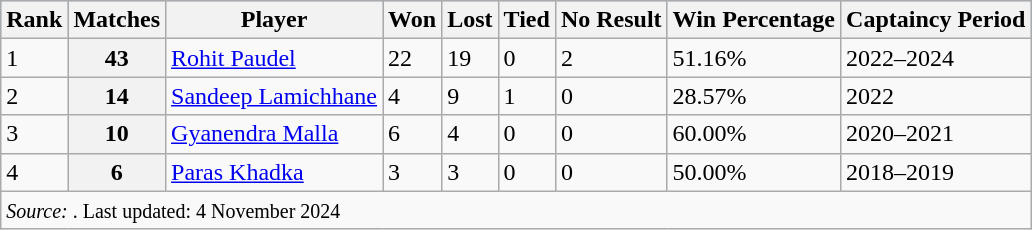<table class="wikitable">
<tr style="background:#9cf;">
<th>Rank</th>
<th scope="col">Matches</th>
<th scope="col">Player</th>
<th scope="col">Won</th>
<th scope="col">Lost</th>
<th scope="col">Tied</th>
<th scope="col">No Result</th>
<th scope="col">Win Percentage</th>
<th scope="col">Captaincy Period</th>
</tr>
<tr>
<td>1</td>
<th>43</th>
<td><a href='#'>Rohit Paudel</a></td>
<td>22</td>
<td>19</td>
<td>0</td>
<td>2</td>
<td>51.16%</td>
<td>2022–2024</td>
</tr>
<tr>
<td>2</td>
<th>14</th>
<td><a href='#'>Sandeep Lamichhane</a></td>
<td>4</td>
<td>9</td>
<td>1</td>
<td>0</td>
<td>28.57%</td>
<td>2022</td>
</tr>
<tr>
<td>3</td>
<th>10</th>
<td><a href='#'>Gyanendra Malla</a></td>
<td>6</td>
<td>4</td>
<td>0</td>
<td>0</td>
<td>60.00%</td>
<td>2020–2021</td>
</tr>
<tr>
<td>4</td>
<th scope="row">6</th>
<td><a href='#'>Paras Khadka</a></td>
<td>3</td>
<td>3</td>
<td>0</td>
<td>0</td>
<td>50.00%</td>
<td>2018–2019</td>
</tr>
<tr>
<td colspan="9"><small><em>Source: </em>. Last updated: 4 November 2024</small></td>
</tr>
</table>
